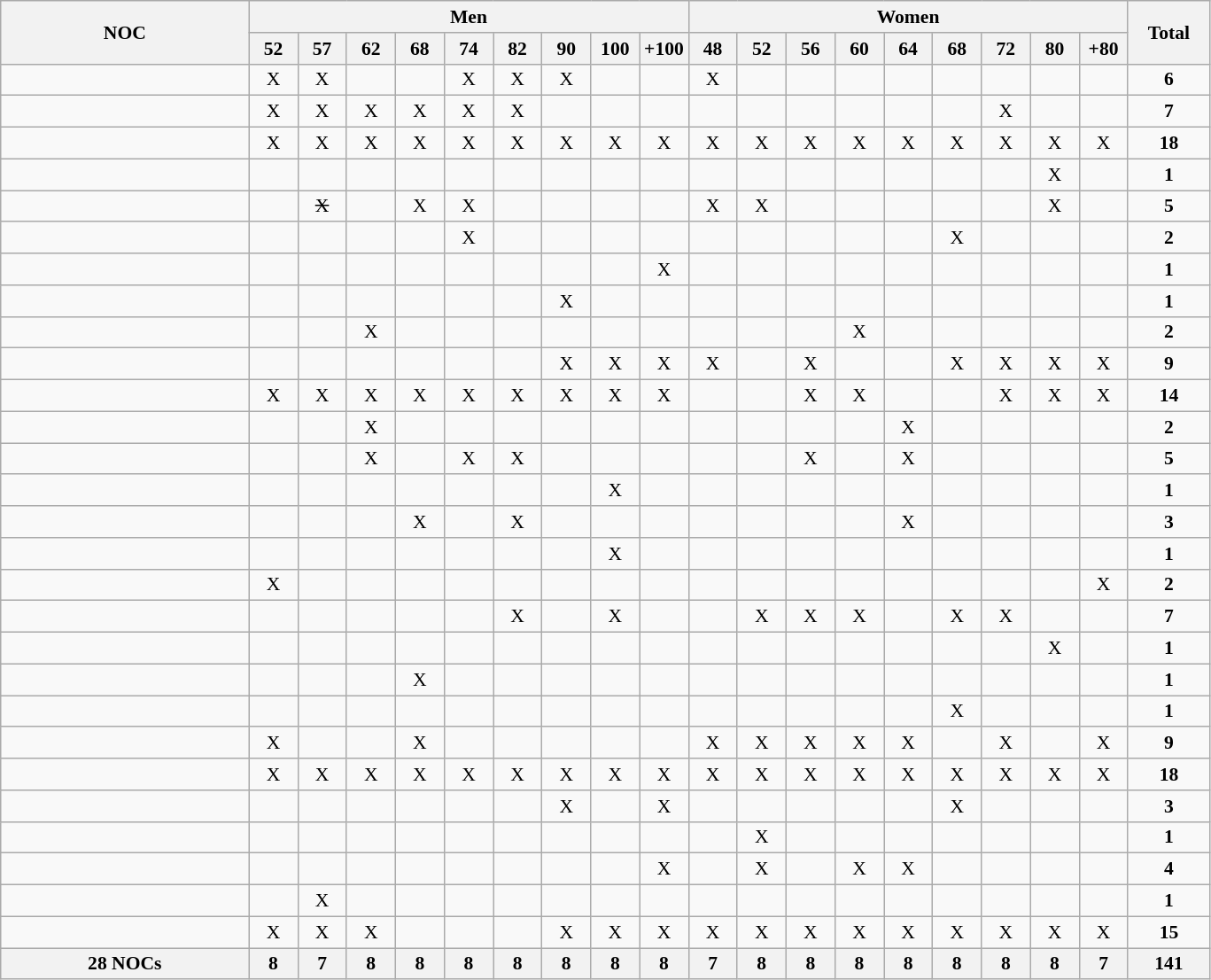<table class="wikitable" style="text-align:center; font-size:90%">
<tr>
<th rowspan=2 width=180 align=left>NOC</th>
<th colspan=9>Men</th>
<th colspan=9>Women</th>
<th width=55 rowspan=2>Total</th>
</tr>
<tr>
<th width=30>52</th>
<th width=30>57</th>
<th width=30>62</th>
<th width=30>68</th>
<th width=30>74</th>
<th width=30>82</th>
<th width=30>90</th>
<th width=30>100</th>
<th width=30>+100</th>
<th width=30>48</th>
<th width=30>52</th>
<th width=30>56</th>
<th width=30>60</th>
<th width=30>64</th>
<th width=30>68</th>
<th width=30>72</th>
<th width=30>80</th>
<th width=30>+80</th>
</tr>
<tr>
<td align=left></td>
<td>X</td>
<td>X</td>
<td></td>
<td></td>
<td>X</td>
<td>X</td>
<td>X</td>
<td></td>
<td></td>
<td>X</td>
<td></td>
<td></td>
<td></td>
<td></td>
<td></td>
<td></td>
<td></td>
<td></td>
<td><strong>6</strong></td>
</tr>
<tr>
<td align=left></td>
<td>X</td>
<td>X</td>
<td>X</td>
<td>X</td>
<td>X</td>
<td>X</td>
<td></td>
<td></td>
<td></td>
<td></td>
<td></td>
<td></td>
<td></td>
<td></td>
<td></td>
<td>X</td>
<td></td>
<td></td>
<td><strong>7</strong></td>
</tr>
<tr>
<td align=left></td>
<td>X</td>
<td>X</td>
<td>X</td>
<td>X</td>
<td>X</td>
<td>X</td>
<td>X</td>
<td>X</td>
<td>X</td>
<td>X</td>
<td>X</td>
<td>X</td>
<td>X</td>
<td>X</td>
<td>X</td>
<td>X</td>
<td>X</td>
<td>X</td>
<td><strong>18</strong></td>
</tr>
<tr>
<td align=left></td>
<td></td>
<td></td>
<td></td>
<td></td>
<td></td>
<td></td>
<td></td>
<td></td>
<td></td>
<td></td>
<td></td>
<td></td>
<td></td>
<td></td>
<td></td>
<td></td>
<td>X</td>
<td></td>
<td><strong>1</strong></td>
</tr>
<tr>
<td align=left></td>
<td></td>
<td><s>X</s></td>
<td></td>
<td>X</td>
<td>X</td>
<td></td>
<td></td>
<td></td>
<td></td>
<td>X</td>
<td>X</td>
<td></td>
<td></td>
<td></td>
<td></td>
<td></td>
<td>X</td>
<td></td>
<td><strong>5</strong></td>
</tr>
<tr>
<td align=left></td>
<td></td>
<td></td>
<td></td>
<td></td>
<td>X</td>
<td></td>
<td></td>
<td></td>
<td></td>
<td></td>
<td></td>
<td></td>
<td></td>
<td></td>
<td>X</td>
<td></td>
<td></td>
<td></td>
<td><strong>2</strong></td>
</tr>
<tr>
<td align=left></td>
<td></td>
<td></td>
<td></td>
<td></td>
<td></td>
<td></td>
<td></td>
<td></td>
<td>X</td>
<td></td>
<td></td>
<td></td>
<td></td>
<td></td>
<td></td>
<td></td>
<td></td>
<td></td>
<td><strong>1</strong></td>
</tr>
<tr>
<td align=left></td>
<td></td>
<td></td>
<td></td>
<td></td>
<td></td>
<td></td>
<td>X</td>
<td></td>
<td></td>
<td></td>
<td></td>
<td></td>
<td></td>
<td></td>
<td></td>
<td></td>
<td></td>
<td></td>
<td><strong>1</strong></td>
</tr>
<tr>
<td align=left></td>
<td></td>
<td></td>
<td>X</td>
<td></td>
<td></td>
<td></td>
<td></td>
<td></td>
<td></td>
<td></td>
<td></td>
<td></td>
<td>X</td>
<td></td>
<td></td>
<td></td>
<td></td>
<td></td>
<td><strong>2</strong></td>
</tr>
<tr>
<td align=left></td>
<td></td>
<td></td>
<td></td>
<td></td>
<td></td>
<td></td>
<td>X</td>
<td>X</td>
<td>X</td>
<td>X</td>
<td></td>
<td>X</td>
<td></td>
<td></td>
<td>X</td>
<td>X</td>
<td>X</td>
<td>X</td>
<td><strong>9</strong></td>
</tr>
<tr>
<td align=left></td>
<td>X</td>
<td>X</td>
<td>X</td>
<td>X</td>
<td>X</td>
<td>X</td>
<td>X</td>
<td>X</td>
<td>X</td>
<td></td>
<td></td>
<td>X</td>
<td>X</td>
<td></td>
<td></td>
<td>X</td>
<td>X</td>
<td>X</td>
<td><strong>14</strong></td>
</tr>
<tr>
<td align=left></td>
<td></td>
<td></td>
<td>X</td>
<td></td>
<td></td>
<td></td>
<td></td>
<td></td>
<td></td>
<td></td>
<td></td>
<td></td>
<td></td>
<td>X</td>
<td></td>
<td></td>
<td></td>
<td></td>
<td><strong>2</strong></td>
</tr>
<tr>
<td align=left></td>
<td></td>
<td></td>
<td>X</td>
<td></td>
<td>X</td>
<td>X</td>
<td></td>
<td></td>
<td></td>
<td></td>
<td></td>
<td>X</td>
<td></td>
<td>X</td>
<td></td>
<td></td>
<td></td>
<td></td>
<td><strong>5</strong></td>
</tr>
<tr>
<td align=left></td>
<td></td>
<td></td>
<td></td>
<td></td>
<td></td>
<td></td>
<td></td>
<td>X</td>
<td></td>
<td></td>
<td></td>
<td></td>
<td></td>
<td></td>
<td></td>
<td></td>
<td></td>
<td></td>
<td><strong>1</strong></td>
</tr>
<tr>
<td align=left></td>
<td></td>
<td></td>
<td></td>
<td>X</td>
<td></td>
<td>X</td>
<td></td>
<td></td>
<td></td>
<td></td>
<td></td>
<td></td>
<td></td>
<td>X</td>
<td></td>
<td></td>
<td></td>
<td></td>
<td><strong>3</strong></td>
</tr>
<tr>
<td align=left></td>
<td></td>
<td></td>
<td></td>
<td></td>
<td></td>
<td></td>
<td></td>
<td>X</td>
<td></td>
<td></td>
<td></td>
<td></td>
<td></td>
<td></td>
<td></td>
<td></td>
<td></td>
<td></td>
<td><strong>1</strong></td>
</tr>
<tr>
<td align=left></td>
<td>X</td>
<td></td>
<td></td>
<td></td>
<td></td>
<td></td>
<td></td>
<td></td>
<td></td>
<td></td>
<td></td>
<td></td>
<td></td>
<td></td>
<td></td>
<td></td>
<td></td>
<td>X</td>
<td><strong>2</strong></td>
</tr>
<tr>
<td align=left></td>
<td></td>
<td></td>
<td></td>
<td></td>
<td></td>
<td>X</td>
<td></td>
<td>X</td>
<td></td>
<td></td>
<td>X</td>
<td>X</td>
<td>X</td>
<td></td>
<td>X</td>
<td>X</td>
<td></td>
<td></td>
<td><strong>7</strong></td>
</tr>
<tr>
<td align=left></td>
<td></td>
<td></td>
<td></td>
<td></td>
<td></td>
<td></td>
<td></td>
<td></td>
<td></td>
<td></td>
<td></td>
<td></td>
<td></td>
<td></td>
<td></td>
<td></td>
<td>X</td>
<td></td>
<td><strong>1</strong></td>
</tr>
<tr>
<td align=left></td>
<td></td>
<td></td>
<td></td>
<td>X</td>
<td></td>
<td></td>
<td></td>
<td></td>
<td></td>
<td></td>
<td></td>
<td></td>
<td></td>
<td></td>
<td></td>
<td></td>
<td></td>
<td></td>
<td><strong>1</strong></td>
</tr>
<tr>
<td align=left></td>
<td></td>
<td></td>
<td></td>
<td></td>
<td></td>
<td></td>
<td></td>
<td></td>
<td></td>
<td></td>
<td></td>
<td></td>
<td></td>
<td></td>
<td>X</td>
<td></td>
<td></td>
<td></td>
<td><strong>1</strong></td>
</tr>
<tr>
<td align=left></td>
<td>X</td>
<td></td>
<td></td>
<td>X</td>
<td></td>
<td></td>
<td></td>
<td></td>
<td></td>
<td>X</td>
<td>X</td>
<td>X</td>
<td>X</td>
<td>X</td>
<td></td>
<td>X</td>
<td></td>
<td>X</td>
<td><strong>9</strong></td>
</tr>
<tr>
<td align=left></td>
<td>X</td>
<td>X</td>
<td>X</td>
<td>X</td>
<td>X</td>
<td>X</td>
<td>X</td>
<td>X</td>
<td>X</td>
<td>X</td>
<td>X</td>
<td>X</td>
<td>X</td>
<td>X</td>
<td>X</td>
<td>X</td>
<td>X</td>
<td>X</td>
<td><strong>18</strong></td>
</tr>
<tr>
<td align=left></td>
<td></td>
<td></td>
<td></td>
<td></td>
<td></td>
<td></td>
<td>X</td>
<td></td>
<td>X</td>
<td></td>
<td></td>
<td></td>
<td></td>
<td></td>
<td>X</td>
<td></td>
<td></td>
<td></td>
<td><strong>3</strong></td>
</tr>
<tr>
<td align=left></td>
<td></td>
<td></td>
<td></td>
<td></td>
<td></td>
<td></td>
<td></td>
<td></td>
<td></td>
<td></td>
<td>X</td>
<td></td>
<td></td>
<td></td>
<td></td>
<td></td>
<td></td>
<td></td>
<td><strong>1</strong></td>
</tr>
<tr>
<td align=left></td>
<td></td>
<td></td>
<td></td>
<td></td>
<td></td>
<td></td>
<td></td>
<td></td>
<td>X</td>
<td></td>
<td>X</td>
<td></td>
<td>X</td>
<td>X</td>
<td></td>
<td></td>
<td></td>
<td></td>
<td><strong>4</strong></td>
</tr>
<tr>
<td align=left></td>
<td></td>
<td>X</td>
<td></td>
<td></td>
<td></td>
<td></td>
<td></td>
<td></td>
<td></td>
<td></td>
<td></td>
<td></td>
<td></td>
<td></td>
<td></td>
<td></td>
<td></td>
<td></td>
<td><strong>1</strong></td>
</tr>
<tr>
<td align=left></td>
<td>X</td>
<td>X</td>
<td>X</td>
<td></td>
<td></td>
<td></td>
<td>X</td>
<td>X</td>
<td>X</td>
<td>X</td>
<td>X</td>
<td>X</td>
<td>X</td>
<td>X</td>
<td>X</td>
<td>X</td>
<td>X</td>
<td>X</td>
<td><strong>15</strong></td>
</tr>
<tr>
<th>28 NOCs</th>
<th>8</th>
<th>7</th>
<th>8</th>
<th>8</th>
<th>8</th>
<th>8</th>
<th>8</th>
<th>8</th>
<th>8</th>
<th>7</th>
<th>8</th>
<th>8</th>
<th>8</th>
<th>8</th>
<th>8</th>
<th>8</th>
<th>8</th>
<th>7</th>
<th>141</th>
</tr>
</table>
